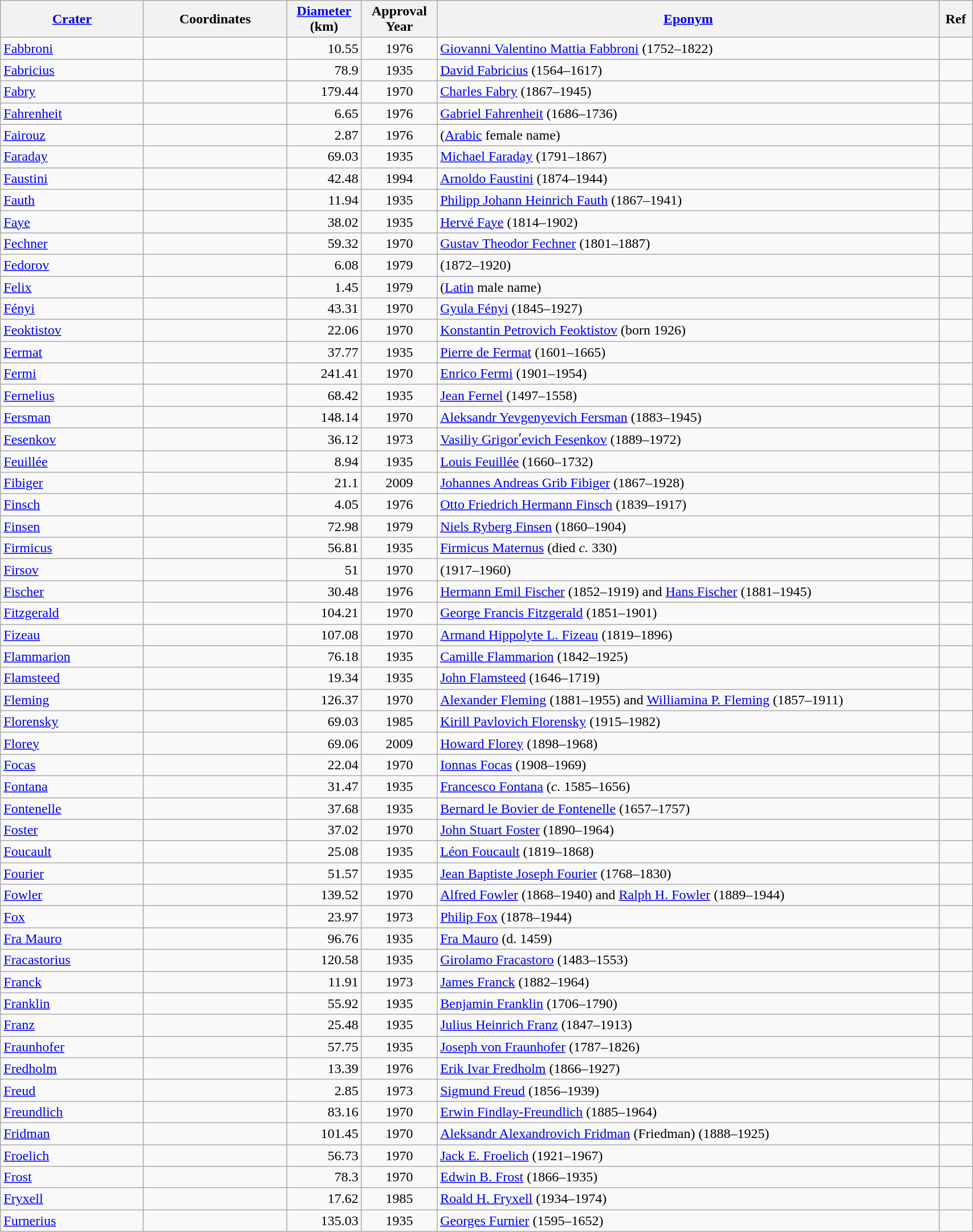<table class="wikitable sortable" style="min-width: 90%">
<tr>
<th style="width:10em"><a href='#'>Crater</a></th>
<th data-sort-type="number" style="width:10em">Coordinates</th>
<th><a href='#'>Diameter</a><br>(km)</th>
<th>Approval<br>Year</th>
<th><a href='#'>Eponym</a></th>
<th>Ref</th>
</tr>
<tr id="Fabbroni">
<td><a href='#'>Fabbroni</a></td>
<td></td>
<td align=right>10.55</td>
<td align=center>1976</td>
<td><a href='#'>Giovanni Valentino Mattia Fabbroni</a> (1752–1822)</td>
<td></td>
</tr>
<tr id="Fabricius">
<td><a href='#'>Fabricius</a></td>
<td></td>
<td align=right>78.9</td>
<td align=center>1935</td>
<td><a href='#'>David Fabricius</a> (1564–1617)</td>
<td></td>
</tr>
<tr id="Fabry">
<td><a href='#'>Fabry</a></td>
<td></td>
<td align=right>179.44</td>
<td align=center>1970</td>
<td><a href='#'>Charles Fabry</a> (1867–1945)</td>
<td></td>
</tr>
<tr id="Fahrenheit">
<td><a href='#'>Fahrenheit</a></td>
<td></td>
<td align=right>6.65</td>
<td align=center>1976</td>
<td><a href='#'>Gabriel Fahrenheit</a> (1686–1736)</td>
<td></td>
</tr>
<tr id="Fairouz">
<td><a href='#'>Fairouz</a></td>
<td></td>
<td align=right>2.87</td>
<td align=center>1976</td>
<td>(<a href='#'>Arabic</a> female name)</td>
<td></td>
</tr>
<tr id="Faraday">
<td><a href='#'>Faraday</a></td>
<td></td>
<td align=right>69.03</td>
<td align=center>1935</td>
<td><a href='#'>Michael Faraday</a> (1791–1867)</td>
<td></td>
</tr>
<tr id="Faustini">
<td><a href='#'>Faustini</a></td>
<td></td>
<td align=right>42.48</td>
<td align=center>1994</td>
<td><a href='#'>Arnoldo Faustini</a> (1874–1944)</td>
<td></td>
</tr>
<tr id="Fauth">
<td><a href='#'>Fauth</a></td>
<td></td>
<td align=right>11.94</td>
<td align=center>1935</td>
<td><a href='#'>Philipp Johann Heinrich Fauth</a> (1867–1941)</td>
<td></td>
</tr>
<tr id="Faye">
<td><a href='#'>Faye</a></td>
<td></td>
<td align=right>38.02</td>
<td align=center>1935</td>
<td><a href='#'>Hervé Faye</a> (1814–1902)</td>
<td></td>
</tr>
<tr id="Fechner">
<td><a href='#'>Fechner</a></td>
<td></td>
<td align=right>59.32</td>
<td align=center>1970</td>
<td><a href='#'>Gustav Theodor Fechner</a> (1801–1887)</td>
<td></td>
</tr>
<tr id="Fedorov">
<td><a href='#'>Fedorov</a></td>
<td></td>
<td align=right>6.08</td>
<td align=center>1979</td>
<td> (1872–1920)</td>
<td></td>
</tr>
<tr id="Felix">
<td><a href='#'>Felix</a></td>
<td></td>
<td align=right>1.45</td>
<td align=center>1979</td>
<td>(<a href='#'>Latin</a> male name)</td>
<td></td>
</tr>
<tr id="Fényi">
<td><a href='#'>Fényi</a></td>
<td></td>
<td align=right>43.31</td>
<td align=center>1970</td>
<td><a href='#'>Gyula Fényi</a> (1845–1927)</td>
<td></td>
</tr>
<tr id="Feoktistov">
<td><a href='#'>Feoktistov</a></td>
<td></td>
<td align=right>22.06</td>
<td align=center>1970</td>
<td><a href='#'>Konstantin Petrovich Feoktistov</a> (born 1926)</td>
<td></td>
</tr>
<tr id="Fermat">
<td><a href='#'>Fermat</a></td>
<td></td>
<td align=right>37.77</td>
<td align=center>1935</td>
<td><a href='#'>Pierre de Fermat</a> (1601–1665)</td>
<td></td>
</tr>
<tr id="Fermi">
<td><a href='#'>Fermi</a></td>
<td></td>
<td align=right>241.41</td>
<td align=center>1970</td>
<td><a href='#'>Enrico Fermi</a> (1901–1954)</td>
<td></td>
</tr>
<tr id="Fernelius">
<td><a href='#'>Fernelius</a></td>
<td></td>
<td align=right>68.42</td>
<td align=center>1935</td>
<td><a href='#'>Jean Fernel</a> (1497–1558)</td>
<td></td>
</tr>
<tr id="Fersman">
<td><a href='#'>Fersman</a></td>
<td></td>
<td align=right>148.14</td>
<td align=center>1970</td>
<td><a href='#'>Aleksandr Yevgenyevich Fersman</a> (1883–1945)</td>
<td></td>
</tr>
<tr id="Fesenkov">
<td><a href='#'>Fesenkov</a></td>
<td></td>
<td align=right>36.12</td>
<td align=center>1973</td>
<td><a href='#'>Vasiliy Grigorʹevich Fesenkov</a> (1889–1972)</td>
<td></td>
</tr>
<tr id="Feuillée">
<td><a href='#'>Feuillée</a></td>
<td></td>
<td align=right>8.94</td>
<td align=center>1935</td>
<td><a href='#'>Louis Feuillée</a> (1660–1732)</td>
<td></td>
</tr>
<tr id="Fibiger">
<td><a href='#'>Fibiger</a></td>
<td></td>
<td align=right>21.1</td>
<td align=center>2009</td>
<td><a href='#'>Johannes Andreas Grib Fibiger</a> (1867–1928)</td>
<td></td>
</tr>
<tr id="Finsch">
<td><a href='#'>Finsch</a></td>
<td></td>
<td align=right>4.05</td>
<td align=center>1976</td>
<td><a href='#'>Otto Friedrich Hermann Finsch</a> (1839–1917)</td>
<td></td>
</tr>
<tr id="Finsen">
<td><a href='#'>Finsen</a></td>
<td></td>
<td align=right>72.98</td>
<td align=center>1979</td>
<td><a href='#'>Niels Ryberg Finsen</a> (1860–1904)</td>
<td></td>
</tr>
<tr id="Firmicus">
<td><a href='#'>Firmicus</a></td>
<td></td>
<td align=right>56.81</td>
<td align=center>1935</td>
<td><a href='#'>Firmicus Maternus</a> (died <em>c.</em> 330)</td>
<td></td>
</tr>
<tr id="Firsov">
<td><a href='#'>Firsov</a></td>
<td></td>
<td align=right>51</td>
<td align=center>1970</td>
<td> (1917–1960)</td>
<td></td>
</tr>
<tr id="Fischer">
<td><a href='#'>Fischer</a></td>
<td></td>
<td align=right>30.48</td>
<td align=center>1976</td>
<td><a href='#'>Hermann Emil Fischer</a> (1852–1919) and <a href='#'>Hans Fischer</a> (1881–1945)</td>
<td></td>
</tr>
<tr id="Fitzgerald">
<td><a href='#'>Fitzgerald</a></td>
<td></td>
<td align=right>104.21</td>
<td align=center>1970</td>
<td><a href='#'>George Francis Fitzgerald</a> (1851–1901)</td>
<td></td>
</tr>
<tr id="Fizeau">
<td><a href='#'>Fizeau</a></td>
<td></td>
<td align=right>107.08</td>
<td align=center>1970</td>
<td><a href='#'>Armand Hippolyte L. Fizeau</a> (1819–1896)</td>
<td></td>
</tr>
<tr id="Flammarion">
<td><a href='#'>Flammarion</a></td>
<td></td>
<td align=right>76.18</td>
<td align=center>1935</td>
<td><a href='#'>Camille Flammarion</a> (1842–1925)</td>
<td></td>
</tr>
<tr id="Flamsteed">
<td><a href='#'>Flamsteed</a></td>
<td></td>
<td align=right>19.34</td>
<td align=center>1935</td>
<td><a href='#'>John Flamsteed</a> (1646–1719)</td>
<td></td>
</tr>
<tr id="Fleming">
<td><a href='#'>Fleming</a></td>
<td></td>
<td align=right>126.37</td>
<td align=center>1970</td>
<td><a href='#'>Alexander Fleming</a> (1881–1955) and <a href='#'>Williamina P. Fleming</a> (1857–1911)</td>
<td></td>
</tr>
<tr id="Florensky">
<td><a href='#'>Florensky</a></td>
<td></td>
<td align=right>69.03</td>
<td align=center>1985</td>
<td><a href='#'>Kirill Pavlovich Florensky</a> (1915–1982)</td>
<td></td>
</tr>
<tr id="Florey">
<td><a href='#'>Florey</a></td>
<td></td>
<td align=right>69.06</td>
<td align=center>2009</td>
<td><a href='#'>Howard Florey</a> (1898–1968)</td>
<td></td>
</tr>
<tr id="Focas">
<td><a href='#'>Focas</a></td>
<td></td>
<td align=right>22.04</td>
<td align=center>1970</td>
<td><a href='#'>Ionnas Focas</a> (1908–1969)</td>
<td></td>
</tr>
<tr id="Fontana">
<td><a href='#'>Fontana</a></td>
<td></td>
<td align=right>31.47</td>
<td align=center>1935</td>
<td><a href='#'>Francesco Fontana</a> (<em>c.</em> 1585–1656)</td>
<td></td>
</tr>
<tr id="Fontenelle">
<td><a href='#'>Fontenelle</a></td>
<td></td>
<td align=right>37.68</td>
<td align=center>1935</td>
<td><a href='#'>Bernard le Bovier de Fontenelle</a> (1657–1757)</td>
<td></td>
</tr>
<tr id="Foster">
<td><a href='#'>Foster</a></td>
<td></td>
<td align=right>37.02</td>
<td align=center>1970</td>
<td><a href='#'>John Stuart Foster</a> (1890–1964)</td>
<td></td>
</tr>
<tr id="Foucault">
<td><a href='#'>Foucault</a></td>
<td></td>
<td align=right>25.08</td>
<td align=center>1935</td>
<td><a href='#'>Léon Foucault</a> (1819–1868)</td>
<td></td>
</tr>
<tr id="Fourier">
<td><a href='#'>Fourier</a></td>
<td></td>
<td align=right>51.57</td>
<td align=center>1935</td>
<td><a href='#'>Jean Baptiste Joseph Fourier</a> (1768–1830)</td>
<td></td>
</tr>
<tr id="Fowler">
<td><a href='#'>Fowler</a></td>
<td></td>
<td align=right>139.52</td>
<td align=center>1970</td>
<td><a href='#'>Alfred Fowler</a> (1868–1940) and <a href='#'>Ralph H. Fowler</a> (1889–1944)</td>
<td></td>
</tr>
<tr id="Fox">
<td><a href='#'>Fox</a></td>
<td></td>
<td align=right>23.97</td>
<td align=center>1973</td>
<td><a href='#'>Philip Fox</a> (1878–1944)</td>
<td></td>
</tr>
<tr id="Fra Mauro">
<td><a href='#'>Fra Mauro</a></td>
<td></td>
<td align=right>96.76</td>
<td align=center>1935</td>
<td><a href='#'>Fra Mauro</a> (d. 1459)</td>
<td></td>
</tr>
<tr id="Fracastorius">
<td><a href='#'>Fracastorius</a></td>
<td></td>
<td align=right>120.58</td>
<td align=center>1935</td>
<td><a href='#'>Girolamo Fracastoro</a> (1483–1553)</td>
<td></td>
</tr>
<tr id="Franck">
<td><a href='#'>Franck</a></td>
<td></td>
<td align=right>11.91</td>
<td align=center>1973</td>
<td><a href='#'>James Franck</a> (1882–1964)</td>
<td></td>
</tr>
<tr id="Franklin">
<td><a href='#'>Franklin</a></td>
<td></td>
<td align=right>55.92</td>
<td align=center>1935</td>
<td><a href='#'>Benjamin Franklin</a> (1706–1790)</td>
<td></td>
</tr>
<tr id="Franz">
<td><a href='#'>Franz</a></td>
<td></td>
<td align=right>25.48</td>
<td align=center>1935</td>
<td><a href='#'>Julius Heinrich Franz</a> (1847–1913)</td>
<td></td>
</tr>
<tr id="Fraunhofer">
<td><a href='#'>Fraunhofer</a></td>
<td></td>
<td align=right>57.75</td>
<td align=center>1935</td>
<td><a href='#'>Joseph von Fraunhofer</a> (1787–1826)</td>
<td></td>
</tr>
<tr id="Fredholm">
<td><a href='#'>Fredholm</a></td>
<td></td>
<td align=right>13.39</td>
<td align=center>1976</td>
<td><a href='#'>Erik Ivar Fredholm</a> (1866–1927)</td>
<td></td>
</tr>
<tr id="Freud">
<td><a href='#'>Freud</a></td>
<td></td>
<td align=right>2.85</td>
<td align=center>1973</td>
<td><a href='#'>Sigmund Freud</a> (1856–1939)</td>
<td></td>
</tr>
<tr id="Freundlich">
<td><a href='#'>Freundlich</a></td>
<td></td>
<td align=right>83.16</td>
<td align=center>1970</td>
<td><a href='#'>Erwin Findlay-Freundlich</a> (1885–1964)</td>
<td></td>
</tr>
<tr id="Fridman">
<td><a href='#'>Fridman</a></td>
<td></td>
<td align=right>101.45</td>
<td align=center>1970</td>
<td><a href='#'>Aleksandr Alexandrovich Fridman</a> (Friedman) (1888–1925)</td>
<td></td>
</tr>
<tr id="Froelich">
<td><a href='#'>Froelich</a></td>
<td></td>
<td align=right>56.73</td>
<td align=center>1970</td>
<td><a href='#'>Jack E. Froelich</a> (1921–1967)</td>
<td></td>
</tr>
<tr id="Frost">
<td><a href='#'>Frost</a></td>
<td></td>
<td align=right>78.3</td>
<td align=center>1970</td>
<td><a href='#'>Edwin B. Frost</a> (1866–1935)</td>
<td></td>
</tr>
<tr id="Fryxell">
<td><a href='#'>Fryxell</a></td>
<td></td>
<td align=right>17.62</td>
<td align=center>1985</td>
<td><a href='#'>Roald H. Fryxell</a> (1934–1974)</td>
<td></td>
</tr>
<tr id="Furnerius">
<td><a href='#'>Furnerius</a></td>
<td></td>
<td align=right>135.03</td>
<td align=center>1935</td>
<td><a href='#'>Georges Furnier</a> (1595–1652)</td>
<td></td>
</tr>
</table>
